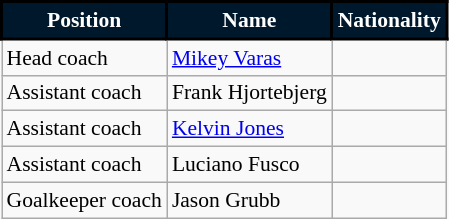<table class="wikitable" style="font-size:90%;">
<tr>
<th style="background-color:#00182C; color:#FFFFFF; border:2px solid #000000;" scope="col">Position</th>
<th style="background-color:#00182C; color:#FFFFFF; border:2px solid #000000;" scope="col">Name</th>
<th style="background-color:#00182C; color:#FFFFFF; border:2px solid #000000;" scope="col">Nationality</th>
</tr>
<tr>
<td>Head coach</td>
<td><a href='#'>Mikey Varas</a></td>
<td></td>
</tr>
<tr>
<td>Assistant coach</td>
<td>Frank Hjortebjerg</td>
<td></td>
</tr>
<tr>
<td>Assistant coach</td>
<td><a href='#'>Kelvin Jones</a></td>
<td></td>
</tr>
<tr>
<td>Assistant coach</td>
<td>Luciano Fusco</td>
<td></td>
</tr>
<tr>
<td>Goalkeeper coach</td>
<td>Jason Grubb</td>
<td></td>
</tr>
</table>
